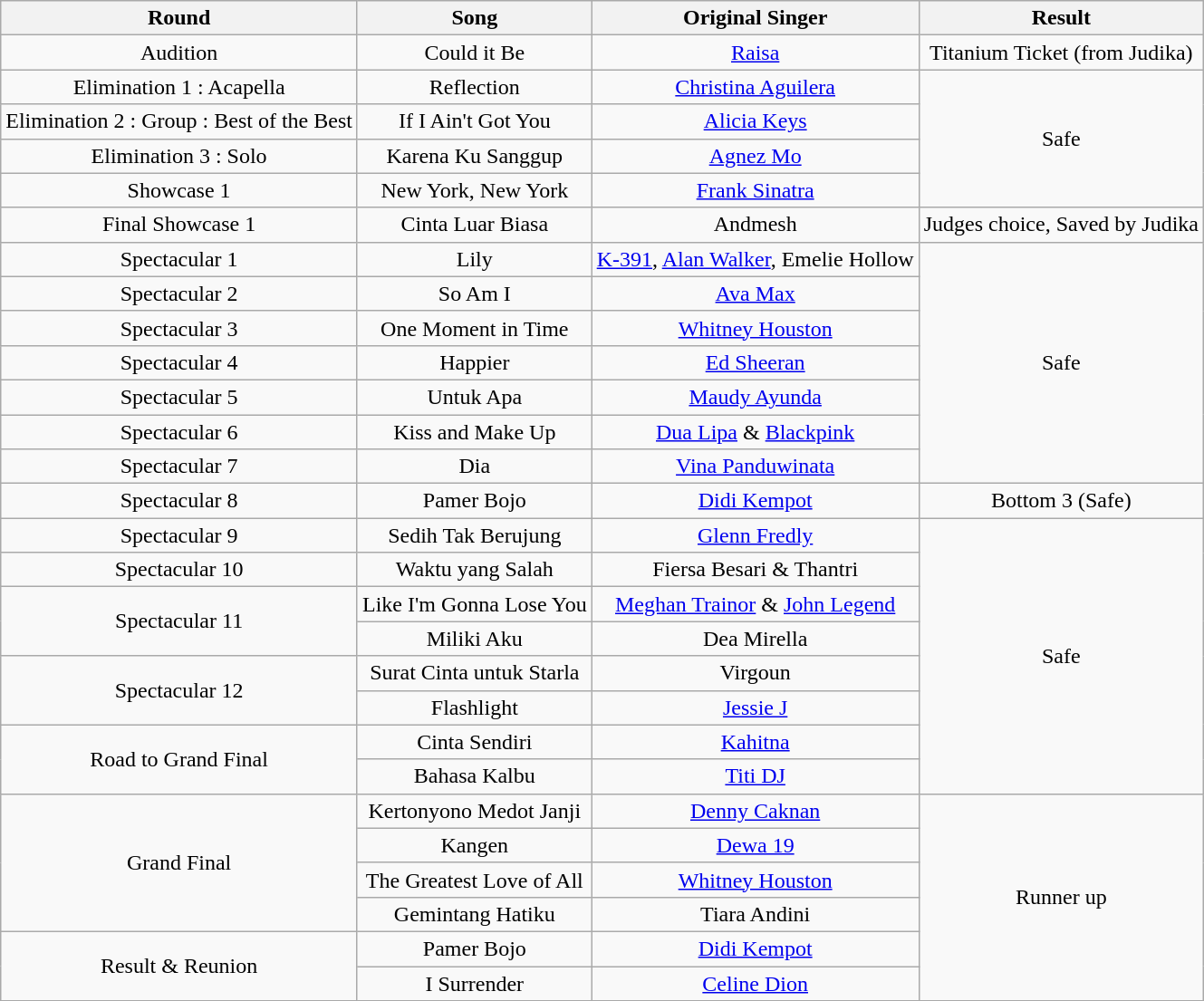<table class="wikitable" style="text-align:center;">
<tr>
<th scope="col">Round</th>
<th scope="col">Song</th>
<th scope="col">Original Singer</th>
<th scope="col">Result</th>
</tr>
<tr>
<td>Audition</td>
<td>Could it Be</td>
<td><a href='#'>Raisa</a></td>
<td>Titanium Ticket (from Judika)</td>
</tr>
<tr>
<td>Elimination 1 : Acapella</td>
<td>Reflection</td>
<td><a href='#'>Christina Aguilera</a></td>
<td rowspan="4">Safe</td>
</tr>
<tr>
<td>Elimination 2 : Group : Best of the Best</td>
<td>If I Ain't Got You</td>
<td><a href='#'>Alicia Keys</a></td>
</tr>
<tr>
<td>Elimination 3 : Solo</td>
<td>Karena Ku Sanggup</td>
<td><a href='#'>Agnez Mo</a></td>
</tr>
<tr>
<td>Showcase 1</td>
<td>New York, New York</td>
<td><a href='#'>Frank Sinatra</a></td>
</tr>
<tr>
<td>Final Showcase 1</td>
<td>Cinta Luar Biasa</td>
<td>Andmesh</td>
<td>Judges choice, Saved by Judika</td>
</tr>
<tr>
<td>Spectacular 1</td>
<td>Lily</td>
<td><a href='#'>K-391</a>, <a href='#'>Alan Walker</a>, Emelie Hollow</td>
<td rowspan="7">Safe</td>
</tr>
<tr>
<td>Spectacular 2</td>
<td>So Am I</td>
<td><a href='#'>Ava Max</a></td>
</tr>
<tr>
<td>Spectacular 3</td>
<td>One Moment in Time</td>
<td><a href='#'>Whitney Houston</a></td>
</tr>
<tr>
<td>Spectacular 4</td>
<td>Happier</td>
<td><a href='#'>Ed Sheeran</a></td>
</tr>
<tr>
<td>Spectacular 5</td>
<td>Untuk Apa</td>
<td><a href='#'>Maudy Ayunda</a></td>
</tr>
<tr>
<td>Spectacular 6</td>
<td>Kiss and Make Up</td>
<td><a href='#'>Dua Lipa</a> & <a href='#'>Blackpink</a></td>
</tr>
<tr>
<td>Spectacular 7</td>
<td>Dia</td>
<td><a href='#'>Vina Panduwinata</a></td>
</tr>
<tr>
<td>Spectacular 8</td>
<td>Pamer Bojo</td>
<td><a href='#'>Didi Kempot</a></td>
<td>Bottom 3 (Safe)</td>
</tr>
<tr>
<td>Spectacular 9</td>
<td>Sedih Tak Berujung</td>
<td><a href='#'>Glenn Fredly</a></td>
<td rowspan="8">Safe</td>
</tr>
<tr>
<td>Spectacular 10</td>
<td>Waktu yang Salah</td>
<td>Fiersa Besari & Thantri</td>
</tr>
<tr>
<td rowspan ='2'>Spectacular 11</td>
<td>Like I'm Gonna Lose You</td>
<td><a href='#'>Meghan Trainor</a> & <a href='#'>John Legend</a></td>
</tr>
<tr>
<td>Miliki Aku</td>
<td>Dea Mirella</td>
</tr>
<tr>
<td rowspan ='2'>Spectacular 12</td>
<td>Surat Cinta untuk Starla</td>
<td>Virgoun</td>
</tr>
<tr>
<td>Flashlight</td>
<td><a href='#'>Jessie J</a></td>
</tr>
<tr>
<td rowspan ='2'>Road to Grand Final</td>
<td>Cinta Sendiri</td>
<td><a href='#'>Kahitna</a></td>
</tr>
<tr>
<td>Bahasa Kalbu</td>
<td><a href='#'>Titi DJ</a></td>
</tr>
<tr>
<td rowspan ='4'>Grand Final</td>
<td>Kertonyono Medot Janji</td>
<td><a href='#'>Denny Caknan</a></td>
<td rowspan ='6'>Runner up</td>
</tr>
<tr>
<td>Kangen</td>
<td><a href='#'>Dewa 19</a></td>
</tr>
<tr>
<td>The Greatest Love of All</td>
<td><a href='#'>Whitney Houston</a></td>
</tr>
<tr>
<td>Gemintang Hatiku</td>
<td>Tiara Andini</td>
</tr>
<tr>
<td rowspan ='2'>Result & Reunion</td>
<td>Pamer Bojo</td>
<td><a href='#'>Didi Kempot</a></td>
</tr>
<tr>
<td>I Surrender</td>
<td><a href='#'>Celine Dion</a></td>
</tr>
<tr>
</tr>
</table>
